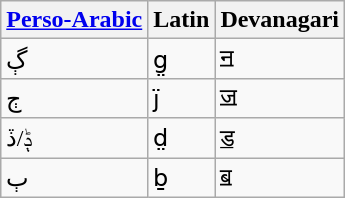<table class="wikitable">
<tr>
<th><a href='#'>Perso-Arabic</a></th>
<th>Latin</th>
<th>Devanagari</th>
</tr>
<tr>
<td>ڳ</td>
<td>g̤</td>
<td>ॻ</td>
</tr>
<tr>
<td>ڄ</td>
<td>j̈</td>
<td>ॼ</td>
</tr>
<tr>
<td>ݙ/ڏ</td>
<td>d̤</td>
<td>ॾ</td>
</tr>
<tr>
<td>ٻ</td>
<td>ḇ</td>
<td>ॿ</td>
</tr>
</table>
